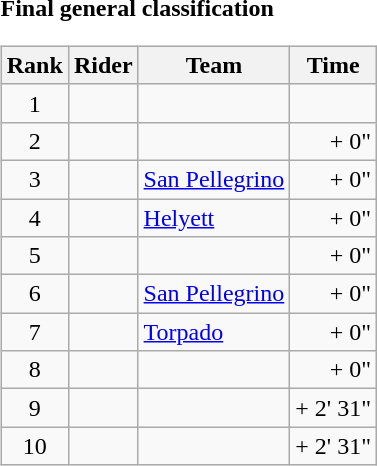<table>
<tr>
<td><strong>Final general classification</strong><br><table class="wikitable">
<tr>
<th scope="col">Rank</th>
<th scope="col">Rider</th>
<th scope="col">Team</th>
<th scope="col">Time</th>
</tr>
<tr>
<td style="text-align:center;">1</td>
<td></td>
<td></td>
<td style="text-align:right;"></td>
</tr>
<tr>
<td style="text-align:center;">2</td>
<td></td>
<td></td>
<td style="text-align:right;">+ 0"</td>
</tr>
<tr>
<td style="text-align:center;">3</td>
<td></td>
<td><a href='#'>San Pellegrino</a></td>
<td style="text-align:right;">+ 0"</td>
</tr>
<tr>
<td style="text-align:center;">4</td>
<td></td>
<td><a href='#'>Helyett</a></td>
<td style="text-align:right;">+ 0"</td>
</tr>
<tr>
<td style="text-align:center;">5</td>
<td></td>
<td></td>
<td style="text-align:right;">+ 0"</td>
</tr>
<tr>
<td style="text-align:center;">6</td>
<td></td>
<td><a href='#'>San Pellegrino</a></td>
<td style="text-align:right;">+ 0"</td>
</tr>
<tr>
<td style="text-align:center;">7</td>
<td></td>
<td><a href='#'>Torpado</a></td>
<td style="text-align:right;">+ 0"</td>
</tr>
<tr>
<td style="text-align:center;">8</td>
<td></td>
<td></td>
<td style="text-align:right;">+ 0"</td>
</tr>
<tr>
<td style="text-align:center;">9</td>
<td></td>
<td></td>
<td style="text-align:right;">+ 2' 31"</td>
</tr>
<tr>
<td style="text-align:center;">10</td>
<td></td>
<td></td>
<td style="text-align:right;">+ 2' 31"</td>
</tr>
</table>
</td>
</tr>
</table>
